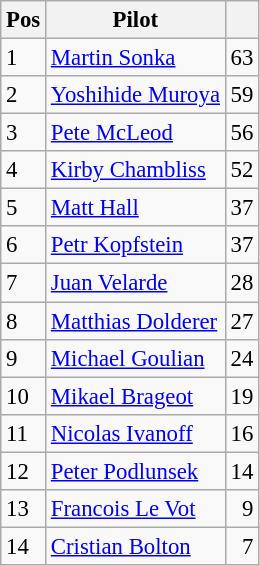<table class="wikitable" style="font-size: 95%;">
<tr>
<th>Pos</th>
<th>Pilot</th>
<th></th>
</tr>
<tr>
<td>1</td>
<td> <a href='#'>Martin Sonka</a></td>
<td align="right">63</td>
</tr>
<tr>
<td>2</td>
<td> <a href='#'>Yoshihide Muroya</a></td>
<td align="right">59</td>
</tr>
<tr>
<td>3</td>
<td> <a href='#'>Pete McLeod</a></td>
<td align="right">56</td>
</tr>
<tr>
<td>4</td>
<td> <a href='#'>Kirby Chambliss</a></td>
<td align="right">52</td>
</tr>
<tr>
<td>5</td>
<td> <a href='#'>Matt Hall</a></td>
<td align="right">37</td>
</tr>
<tr>
<td>6</td>
<td> <a href='#'>Petr Kopfstein</a></td>
<td align="right">37</td>
</tr>
<tr>
<td>7</td>
<td> <a href='#'>Juan Velarde</a></td>
<td align="right">28</td>
</tr>
<tr>
<td>8</td>
<td> <a href='#'>Matthias Dolderer</a></td>
<td align="right">27</td>
</tr>
<tr>
<td>9</td>
<td> <a href='#'>Michael Goulian</a></td>
<td align="right">24</td>
</tr>
<tr>
<td>10</td>
<td> <a href='#'>Mikael Brageot</a></td>
<td align="right">19</td>
</tr>
<tr>
<td>11</td>
<td> <a href='#'>Nicolas Ivanoff</a></td>
<td align="right">16</td>
</tr>
<tr>
<td>12</td>
<td> <a href='#'>Peter Podlunsek</a></td>
<td align="right">14</td>
</tr>
<tr>
<td>13</td>
<td> <a href='#'>Francois Le Vot</a></td>
<td align="right">9</td>
</tr>
<tr>
<td>14</td>
<td> <a href='#'>Cristian Bolton</a></td>
<td align="right">7</td>
</tr>
</table>
